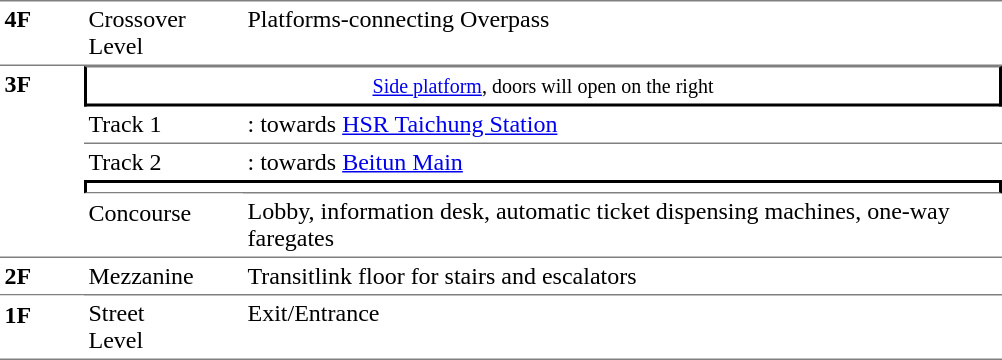<table table border=0 cellspacing=0 cellpadding=3>
<tr>
<td style="border-bottom:solid 1px gray;border-top:solid 1px gray;" width=50 valign=top><strong>4F</strong></td>
<td style="border-top:solid 1px gray;border-bottom:solid 1px gray;" width=100 valign=top>Crossover<br>Level</td>
<td style="border-top:solid 1px gray;border-bottom:solid 1px gray;" width=500 valign=top>Platforms-connecting Overpass</td>
</tr>
<tr>
<td width=50 rowspan=7 valign=top><strong>3F</strong></td>
</tr>
<tr>
<td style="border-right:solid 2px black;border-left:solid 2px black;border-bottom:solid 2px black;border-top:solid 1px gray;text-align:center;" colspan=2><small><a href='#'>Side platform</a>, doors will open on the right</small></td>
</tr>
<tr>
<td style="border-bottom:solid 1px gray;" width=100><span>Track 1</span></td>
<td style="border-bottom:solid 1px gray;" width=390>  : towards <a href='#'>HSR Taichung Station</a> </td>
</tr>
<tr>
<td style="border-bottom:solid 0px gray;" width=100><span>Track 2</span></td>
<td style="border-bottom:solid 0px gray;" width=390>  : towards <a href='#'>Beitun Main</a> </td>
</tr>
<tr>
<td style="border-top:solid 2px black;border-right:solid 2px black;border-left:solid 2px black;border-bottom:solid 1px gray;" colspan=2 align=center></td>
</tr>
<tr>
<td style="border-top:solid 1px white;" rowspan=2 valign=top>Concourse</td>
</tr>
<tr>
<td>Lobby, information desk, automatic ticket dispensing machines, one-way faregates</td>
</tr>
<tr>
<td style="border-bottom:solid 1px gray;border-top:solid 1px gray;" width=50 valign=top><strong>2F</strong></td>
<td style="border-top:solid 1px gray;border-bottom:solid 1px gray;" width=100 valign=top>Mezzanine</td>
<td style="border-top:solid 1px gray;border-bottom:solid 1px gray;" width=400 valign=top>Transitlink floor for stairs and escalators</td>
</tr>
<tr>
<td style="border-bottom:solid 1px gray;border-top:solid 1px white;" width=50 valign=top><strong>1F</strong></td>
<td style="border-top:solid 0px gray;border-bottom:solid 1px gray;" width=100 valign=top>Street<br>Level</td>
<td style="border-top:solid 0px gray;border-bottom:solid 1px gray;" width=400 valign=top>Exit/Entrance</td>
</tr>
<tr>
</tr>
</table>
